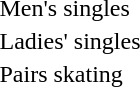<table>
<tr>
<td>Men's singles <br> </td>
<td></td>
<td></td>
<td></td>
</tr>
<tr>
<td>Ladies' singles <br> </td>
<td></td>
<td></td>
<td></td>
</tr>
<tr>
<td>Pairs skating <br> </td>
<td></td>
<td></td>
<td></td>
</tr>
</table>
